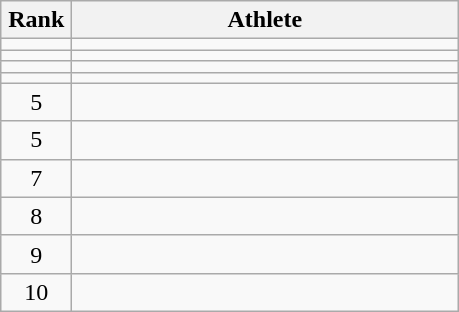<table class="wikitable" style="text-align: center;">
<tr>
<th width=40>Rank</th>
<th width=250>Athlete</th>
</tr>
<tr>
<td></td>
<td align=left></td>
</tr>
<tr>
<td></td>
<td align=left></td>
</tr>
<tr>
<td></td>
<td align=left></td>
</tr>
<tr>
<td></td>
<td align=left></td>
</tr>
<tr>
<td>5</td>
<td align=left></td>
</tr>
<tr>
<td>5</td>
<td align=left></td>
</tr>
<tr>
<td>7</td>
<td align=left></td>
</tr>
<tr>
<td>8</td>
<td align=left></td>
</tr>
<tr>
<td>9</td>
<td align=left></td>
</tr>
<tr>
<td>10</td>
<td align=left></td>
</tr>
</table>
